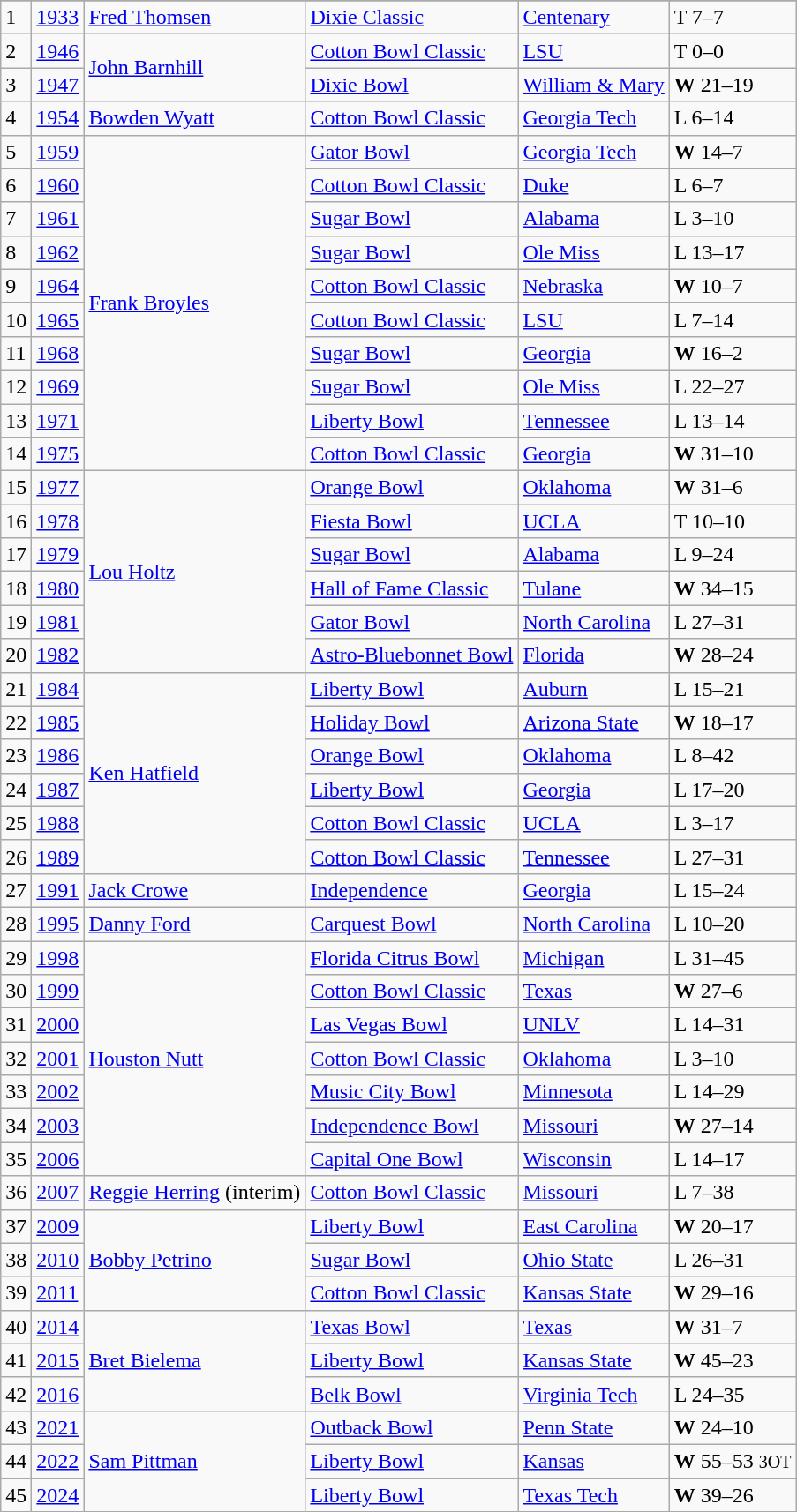<table class="wikitable">
<tr>
</tr>
<tr>
<td>1</td>
<td><a href='#'>1933</a></td>
<td><a href='#'>Fred Thomsen</a></td>
<td><a href='#'>Dixie Classic</a></td>
<td><a href='#'>Centenary</a></td>
<td>T 7–7</td>
</tr>
<tr>
<td>2</td>
<td><a href='#'>1946</a></td>
<td rowspan=2><a href='#'>John Barnhill</a></td>
<td><a href='#'>Cotton Bowl Classic</a></td>
<td><a href='#'>LSU</a></td>
<td>T 0–0</td>
</tr>
<tr>
<td>3</td>
<td><a href='#'>1947</a></td>
<td><a href='#'>Dixie Bowl</a></td>
<td><a href='#'>William & Mary</a></td>
<td><strong>W</strong> 21–19</td>
</tr>
<tr>
<td>4</td>
<td><a href='#'>1954</a></td>
<td><a href='#'>Bowden Wyatt</a></td>
<td><a href='#'>Cotton Bowl Classic</a></td>
<td><a href='#'>Georgia Tech</a></td>
<td>L 6–14</td>
</tr>
<tr>
<td>5</td>
<td><a href='#'>1959</a></td>
<td rowspan=10><a href='#'>Frank Broyles</a></td>
<td><a href='#'>Gator Bowl</a></td>
<td><a href='#'>Georgia Tech</a></td>
<td><strong>W</strong> 14–7</td>
</tr>
<tr>
<td>6</td>
<td><a href='#'>1960</a></td>
<td><a href='#'>Cotton Bowl Classic</a></td>
<td><a href='#'>Duke</a></td>
<td>L 6–7</td>
</tr>
<tr>
<td>7</td>
<td><a href='#'>1961</a></td>
<td><a href='#'>Sugar Bowl</a></td>
<td><a href='#'>Alabama</a></td>
<td>L 3–10</td>
</tr>
<tr>
<td>8</td>
<td><a href='#'>1962</a></td>
<td><a href='#'>Sugar Bowl</a></td>
<td><a href='#'>Ole Miss</a></td>
<td>L 13–17</td>
</tr>
<tr>
<td>9</td>
<td><a href='#'>1964</a></td>
<td><a href='#'>Cotton Bowl Classic</a></td>
<td><a href='#'>Nebraska</a></td>
<td><strong>W</strong> 10–7</td>
</tr>
<tr>
<td>10</td>
<td><a href='#'>1965</a></td>
<td><a href='#'>Cotton Bowl Classic</a></td>
<td><a href='#'>LSU</a></td>
<td>L 7–14</td>
</tr>
<tr>
<td>11</td>
<td><a href='#'>1968</a></td>
<td><a href='#'>Sugar Bowl</a></td>
<td><a href='#'>Georgia</a></td>
<td><strong>W</strong> 16–2</td>
</tr>
<tr>
<td>12</td>
<td><a href='#'>1969</a></td>
<td><a href='#'>Sugar Bowl</a></td>
<td><a href='#'>Ole Miss</a></td>
<td>L 22–27</td>
</tr>
<tr>
<td>13</td>
<td><a href='#'>1971</a></td>
<td><a href='#'>Liberty Bowl</a></td>
<td><a href='#'>Tennessee</a></td>
<td>L 13–14</td>
</tr>
<tr>
<td>14</td>
<td><a href='#'>1975</a></td>
<td><a href='#'>Cotton Bowl Classic</a></td>
<td><a href='#'>Georgia</a></td>
<td><strong>W</strong> 31–10</td>
</tr>
<tr>
<td>15</td>
<td><a href='#'>1977</a></td>
<td rowspan=6><a href='#'>Lou Holtz</a></td>
<td><a href='#'>Orange Bowl</a></td>
<td><a href='#'>Oklahoma</a></td>
<td><strong>W</strong> 31–6</td>
</tr>
<tr>
<td>16</td>
<td><a href='#'>1978</a></td>
<td><a href='#'>Fiesta Bowl</a></td>
<td><a href='#'>UCLA</a></td>
<td>T 10–10</td>
</tr>
<tr>
<td>17</td>
<td><a href='#'>1979</a></td>
<td><a href='#'>Sugar Bowl</a></td>
<td><a href='#'>Alabama</a></td>
<td>L 9–24</td>
</tr>
<tr>
<td>18</td>
<td><a href='#'>1980</a></td>
<td><a href='#'>Hall of Fame Classic</a></td>
<td><a href='#'>Tulane</a></td>
<td><strong>W</strong> 34–15</td>
</tr>
<tr>
<td>19</td>
<td><a href='#'>1981</a></td>
<td><a href='#'>Gator Bowl</a></td>
<td><a href='#'>North Carolina</a></td>
<td>L 27–31</td>
</tr>
<tr>
<td>20</td>
<td><a href='#'>1982</a></td>
<td><a href='#'>Astro-Bluebonnet Bowl</a></td>
<td><a href='#'>Florida</a></td>
<td><strong>W</strong> 28–24</td>
</tr>
<tr>
<td>21</td>
<td><a href='#'>1984</a></td>
<td rowspan=6><a href='#'>Ken Hatfield</a></td>
<td><a href='#'>Liberty Bowl</a></td>
<td><a href='#'>Auburn</a></td>
<td>L 15–21</td>
</tr>
<tr>
<td>22</td>
<td><a href='#'>1985</a></td>
<td><a href='#'>Holiday Bowl</a></td>
<td><a href='#'>Arizona State</a></td>
<td><strong>W</strong> 18–17</td>
</tr>
<tr>
<td>23</td>
<td><a href='#'>1986</a></td>
<td><a href='#'>Orange Bowl</a></td>
<td><a href='#'>Oklahoma</a></td>
<td>L 8–42</td>
</tr>
<tr>
<td>24</td>
<td><a href='#'>1987</a></td>
<td><a href='#'>Liberty Bowl</a></td>
<td><a href='#'>Georgia</a></td>
<td>L 17–20</td>
</tr>
<tr>
<td>25</td>
<td><a href='#'>1988</a></td>
<td><a href='#'>Cotton Bowl Classic</a></td>
<td><a href='#'>UCLA</a></td>
<td>L 3–17</td>
</tr>
<tr>
<td>26</td>
<td><a href='#'>1989</a></td>
<td><a href='#'>Cotton Bowl Classic</a></td>
<td><a href='#'>Tennessee</a></td>
<td>L 27–31</td>
</tr>
<tr>
<td>27</td>
<td><a href='#'>1991</a></td>
<td><a href='#'>Jack Crowe</a></td>
<td><a href='#'>Independence</a></td>
<td><a href='#'>Georgia</a></td>
<td>L 15–24</td>
</tr>
<tr>
<td>28</td>
<td><a href='#'>1995</a></td>
<td><a href='#'>Danny Ford</a></td>
<td><a href='#'>Carquest Bowl</a></td>
<td><a href='#'>North Carolina</a></td>
<td>L 10–20</td>
</tr>
<tr>
<td>29</td>
<td><a href='#'>1998</a></td>
<td rowspan=7><a href='#'>Houston Nutt</a></td>
<td><a href='#'>Florida Citrus Bowl</a></td>
<td><a href='#'>Michigan</a></td>
<td>L 31–45</td>
</tr>
<tr>
<td>30</td>
<td><a href='#'>1999</a></td>
<td><a href='#'>Cotton Bowl Classic</a></td>
<td><a href='#'>Texas</a></td>
<td><strong>W</strong> 27–6</td>
</tr>
<tr>
<td>31</td>
<td><a href='#'>2000</a></td>
<td><a href='#'>Las Vegas Bowl</a></td>
<td><a href='#'>UNLV</a></td>
<td>L 14–31</td>
</tr>
<tr>
<td>32</td>
<td><a href='#'>2001</a></td>
<td><a href='#'>Cotton Bowl Classic</a></td>
<td><a href='#'>Oklahoma</a></td>
<td>L 3–10</td>
</tr>
<tr>
<td>33</td>
<td><a href='#'>2002</a></td>
<td><a href='#'>Music City Bowl</a></td>
<td><a href='#'>Minnesota</a></td>
<td>L 14–29</td>
</tr>
<tr>
<td>34</td>
<td><a href='#'>2003</a></td>
<td><a href='#'>Independence Bowl</a></td>
<td><a href='#'>Missouri</a></td>
<td><strong>W</strong> 27–14</td>
</tr>
<tr>
<td>35</td>
<td><a href='#'>2006</a></td>
<td><a href='#'>Capital One Bowl</a></td>
<td><a href='#'>Wisconsin</a></td>
<td>L 14–17</td>
</tr>
<tr>
<td>36</td>
<td><a href='#'>2007</a></td>
<td><a href='#'>Reggie Herring</a> (interim)</td>
<td><a href='#'>Cotton Bowl Classic</a></td>
<td><a href='#'>Missouri</a></td>
<td>L 7–38</td>
</tr>
<tr>
<td>37</td>
<td><a href='#'>2009</a></td>
<td rowspan=3><a href='#'>Bobby Petrino</a></td>
<td><a href='#'>Liberty Bowl</a></td>
<td><a href='#'>East Carolina</a></td>
<td><strong>W</strong> 20–17</td>
</tr>
<tr>
<td>38</td>
<td><a href='#'>2010</a></td>
<td><a href='#'>Sugar Bowl</a></td>
<td><a href='#'>Ohio State</a></td>
<td>L 26–31</td>
</tr>
<tr>
<td>39</td>
<td><a href='#'>2011</a></td>
<td><a href='#'>Cotton Bowl Classic</a></td>
<td><a href='#'>Kansas State</a></td>
<td><strong>W</strong> 29–16</td>
</tr>
<tr>
<td>40</td>
<td><a href='#'>2014</a></td>
<td rowspan=3><a href='#'>Bret Bielema</a></td>
<td><a href='#'>Texas Bowl</a></td>
<td><a href='#'>Texas</a></td>
<td><strong>W</strong> 31–7</td>
</tr>
<tr>
<td>41</td>
<td><a href='#'>2015</a></td>
<td><a href='#'>Liberty Bowl</a></td>
<td><a href='#'>Kansas State</a></td>
<td><strong>W</strong> 45–23</td>
</tr>
<tr>
<td>42</td>
<td><a href='#'>2016</a></td>
<td><a href='#'>Belk Bowl</a></td>
<td><a href='#'>Virginia Tech</a></td>
<td>L 24–35</td>
</tr>
<tr>
<td>43</td>
<td><a href='#'>2021</a></td>
<td rowspan=3><a href='#'>Sam Pittman</a></td>
<td><a href='#'>Outback Bowl</a></td>
<td><a href='#'>Penn State</a></td>
<td><strong>W</strong> 24–10</td>
</tr>
<tr>
<td>44</td>
<td><a href='#'>2022</a></td>
<td><a href='#'>Liberty Bowl</a></td>
<td><a href='#'>Kansas</a></td>
<td><strong>W</strong> 55–53 <small> 3OT </small></td>
</tr>
<tr>
<td>45</td>
<td><a href='#'>2024</a></td>
<td><a href='#'>Liberty Bowl</a></td>
<td><a href='#'>Texas Tech</a></td>
<td><strong>W</strong> 39–26</td>
</tr>
</table>
